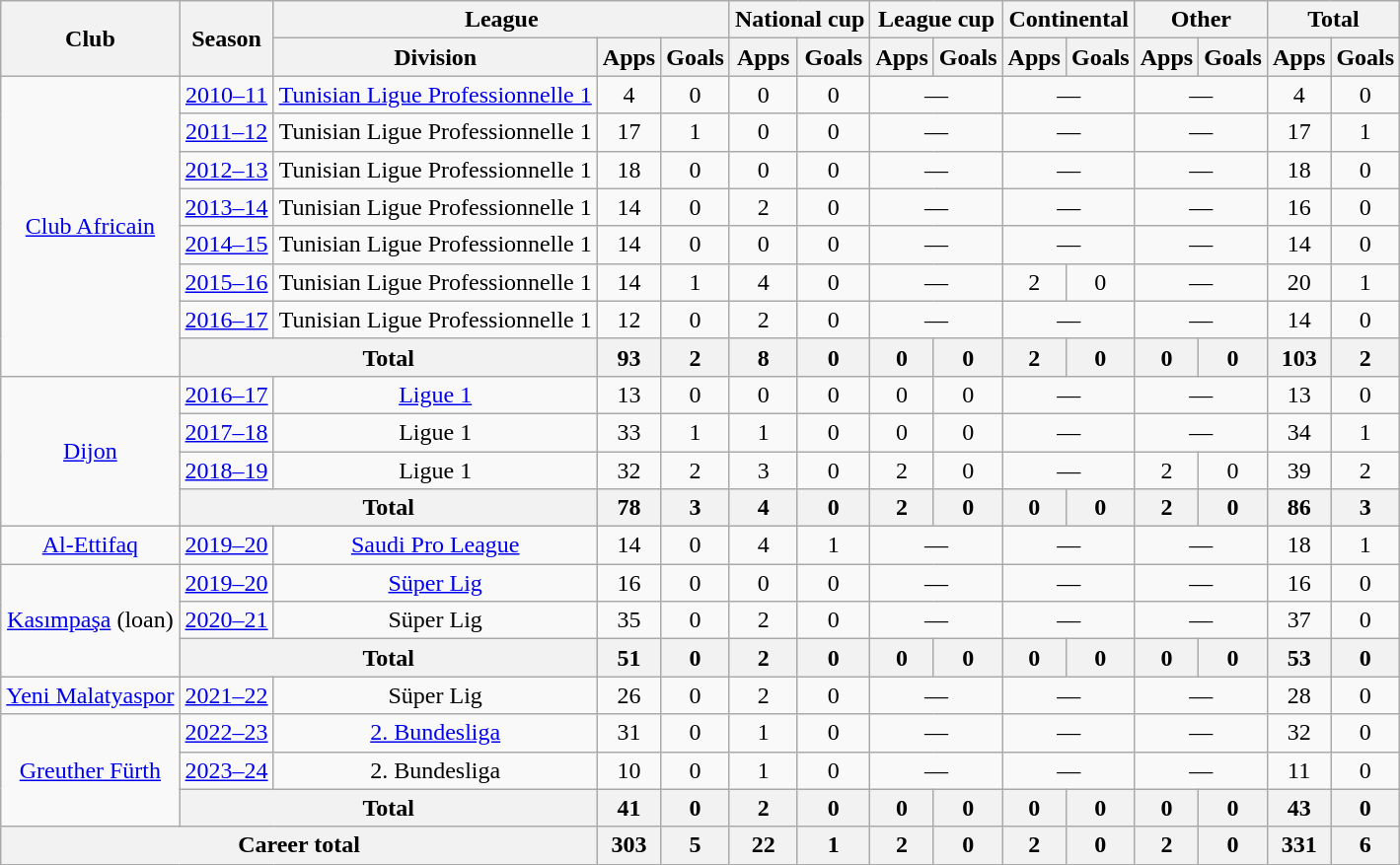<table class="wikitable" style="text-align:center">
<tr>
<th rowspan="2">Club</th>
<th rowspan="2">Season</th>
<th colspan="3">League</th>
<th colspan="2">National cup</th>
<th colspan="2">League cup</th>
<th colspan="2">Continental</th>
<th colspan="2">Other</th>
<th colspan="2">Total</th>
</tr>
<tr>
<th>Division</th>
<th>Apps</th>
<th>Goals</th>
<th>Apps</th>
<th>Goals</th>
<th>Apps</th>
<th>Goals</th>
<th>Apps</th>
<th>Goals</th>
<th>Apps</th>
<th>Goals</th>
<th>Apps</th>
<th>Goals</th>
</tr>
<tr>
<td rowspan="8"><a href='#'>Club Africain</a></td>
<td><a href='#'>2010–11</a></td>
<td><a href='#'>Tunisian Ligue Professionnelle 1</a></td>
<td>4</td>
<td>0</td>
<td>0</td>
<td>0</td>
<td colspan="2">—</td>
<td colspan="2">—</td>
<td colspan="2">—</td>
<td>4</td>
<td>0</td>
</tr>
<tr>
<td><a href='#'>2011–12</a></td>
<td>Tunisian Ligue Professionnelle 1</td>
<td>17</td>
<td>1</td>
<td>0</td>
<td>0</td>
<td colspan="2">—</td>
<td colspan="2">—</td>
<td colspan="2">—</td>
<td>17</td>
<td>1</td>
</tr>
<tr>
<td><a href='#'>2012–13</a></td>
<td>Tunisian Ligue Professionnelle 1</td>
<td>18</td>
<td>0</td>
<td>0</td>
<td>0</td>
<td colspan="2">—</td>
<td colspan="2">—</td>
<td colspan="2">—</td>
<td>18</td>
<td>0</td>
</tr>
<tr>
<td><a href='#'>2013–14</a></td>
<td>Tunisian Ligue Professionnelle 1</td>
<td>14</td>
<td>0</td>
<td>2</td>
<td>0</td>
<td colspan="2">—</td>
<td colspan="2">—</td>
<td colspan="2">—</td>
<td>16</td>
<td>0</td>
</tr>
<tr>
<td><a href='#'>2014–15</a></td>
<td>Tunisian Ligue Professionnelle 1</td>
<td>14</td>
<td>0</td>
<td>0</td>
<td>0</td>
<td colspan="2">—</td>
<td colspan="2">—</td>
<td colspan="2">—</td>
<td>14</td>
<td>0</td>
</tr>
<tr>
<td><a href='#'>2015–16</a></td>
<td>Tunisian Ligue Professionnelle 1</td>
<td>14</td>
<td>1</td>
<td>4</td>
<td>0</td>
<td colspan="2">—</td>
<td>2</td>
<td>0</td>
<td colspan="2">—</td>
<td>20</td>
<td>1</td>
</tr>
<tr>
<td><a href='#'>2016–17</a></td>
<td>Tunisian Ligue Professionnelle 1</td>
<td>12</td>
<td>0</td>
<td>2</td>
<td>0</td>
<td colspan="2">—</td>
<td colspan="2">—</td>
<td colspan="2">—</td>
<td>14</td>
<td>0</td>
</tr>
<tr>
<th colspan="2">Total</th>
<th>93</th>
<th>2</th>
<th>8</th>
<th>0</th>
<th>0</th>
<th>0</th>
<th>2</th>
<th>0</th>
<th>0</th>
<th>0</th>
<th>103</th>
<th>2</th>
</tr>
<tr>
<td rowspan="4"><a href='#'>Dijon</a></td>
<td><a href='#'>2016–17</a></td>
<td><a href='#'>Ligue 1</a></td>
<td>13</td>
<td>0</td>
<td>0</td>
<td>0</td>
<td>0</td>
<td>0</td>
<td colspan="2">—</td>
<td colspan="2">—</td>
<td>13</td>
<td>0</td>
</tr>
<tr>
<td><a href='#'>2017–18</a></td>
<td>Ligue 1</td>
<td>33</td>
<td>1</td>
<td>1</td>
<td>0</td>
<td>0</td>
<td>0</td>
<td colspan="2">—</td>
<td colspan="2">—</td>
<td>34</td>
<td>1</td>
</tr>
<tr>
<td><a href='#'>2018–19</a></td>
<td>Ligue 1</td>
<td>32</td>
<td>2</td>
<td>3</td>
<td>0</td>
<td>2</td>
<td>0</td>
<td colspan="2">—</td>
<td>2</td>
<td>0</td>
<td>39</td>
<td>2</td>
</tr>
<tr>
<th colspan="2">Total</th>
<th>78</th>
<th>3</th>
<th>4</th>
<th>0</th>
<th>2</th>
<th>0</th>
<th>0</th>
<th>0</th>
<th>2</th>
<th>0</th>
<th>86</th>
<th>3</th>
</tr>
<tr>
<td><a href='#'>Al-Ettifaq</a></td>
<td><a href='#'>2019–20</a></td>
<td><a href='#'>Saudi Pro League</a></td>
<td>14</td>
<td>0</td>
<td>4</td>
<td>1</td>
<td colspan="2">—</td>
<td colspan="2">—</td>
<td colspan="2">—</td>
<td>18</td>
<td>1</td>
</tr>
<tr>
<td rowspan="3"><a href='#'>Kasımpaşa</a> (loan)</td>
<td><a href='#'>2019–20</a></td>
<td><a href='#'>Süper Lig</a></td>
<td>16</td>
<td>0</td>
<td>0</td>
<td>0</td>
<td colspan="2">—</td>
<td colspan="2">—</td>
<td colspan="2">—</td>
<td>16</td>
<td>0</td>
</tr>
<tr>
<td><a href='#'>2020–21</a></td>
<td>Süper Lig</td>
<td>35</td>
<td>0</td>
<td>2</td>
<td>0</td>
<td colspan="2">—</td>
<td colspan="2">—</td>
<td colspan="2">—</td>
<td>37</td>
<td>0</td>
</tr>
<tr>
<th colspan="2">Total</th>
<th>51</th>
<th>0</th>
<th>2</th>
<th>0</th>
<th>0</th>
<th>0</th>
<th>0</th>
<th>0</th>
<th>0</th>
<th>0</th>
<th>53</th>
<th>0</th>
</tr>
<tr>
<td><a href='#'>Yeni Malatyaspor</a></td>
<td><a href='#'>2021–22</a></td>
<td>Süper Lig</td>
<td>26</td>
<td>0</td>
<td>2</td>
<td>0</td>
<td colspan="2">—</td>
<td colspan="2">—</td>
<td colspan="2">—</td>
<td>28</td>
<td>0</td>
</tr>
<tr>
<td rowspan="3"><a href='#'>Greuther Fürth</a></td>
<td><a href='#'>2022–23</a></td>
<td><a href='#'>2. Bundesliga</a></td>
<td>31</td>
<td>0</td>
<td>1</td>
<td>0</td>
<td colspan="2">—</td>
<td colspan="2">—</td>
<td colspan="2">—</td>
<td>32</td>
<td>0</td>
</tr>
<tr>
<td><a href='#'>2023–24</a></td>
<td>2. Bundesliga</td>
<td>10</td>
<td>0</td>
<td>1</td>
<td>0</td>
<td colspan="2">—</td>
<td colspan="2">—</td>
<td colspan="2">—</td>
<td>11</td>
<td>0</td>
</tr>
<tr>
<th colspan="2">Total</th>
<th>41</th>
<th>0</th>
<th>2</th>
<th>0</th>
<th>0</th>
<th>0</th>
<th>0</th>
<th>0</th>
<th>0</th>
<th>0</th>
<th>43</th>
<th>0</th>
</tr>
<tr>
<th colspan="3">Career total</th>
<th>303</th>
<th>5</th>
<th>22</th>
<th>1</th>
<th>2</th>
<th>0</th>
<th>2</th>
<th>0</th>
<th>2</th>
<th>0</th>
<th>331</th>
<th>6</th>
</tr>
</table>
